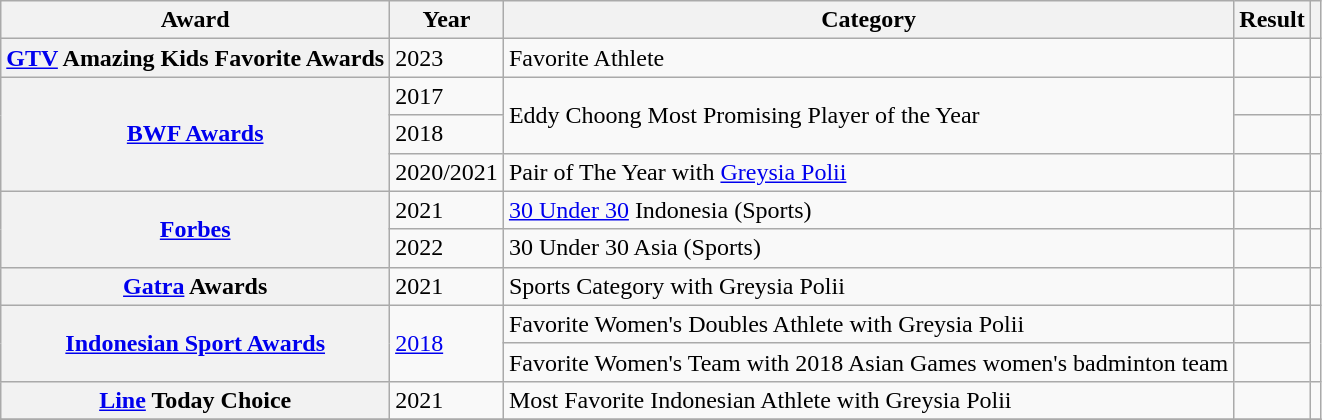<table class="wikitable plainrowheaders sortable">
<tr>
<th scope="col">Award</th>
<th scope="col">Year</th>
<th scope="col">Category</th>
<th scope="col">Result</th>
<th scope="col" class="unsortable"></th>
</tr>
<tr>
<th scope="row"><a href='#'>GTV</a> Amazing Kids Favorite Awards</th>
<td>2023</td>
<td>Favorite Athlete</td>
<td></td>
<td></td>
</tr>
<tr>
<th rowspan="3" scope="row"><a href='#'>BWF Awards</a></th>
<td>2017</td>
<td rowspan=2>Eddy Choong Most Promising Player of the Year</td>
<td></td>
<td></td>
</tr>
<tr>
<td>2018</td>
<td></td>
<td></td>
</tr>
<tr>
<td>2020/2021</td>
<td>Pair of The Year with <a href='#'>Greysia Polii</a></td>
<td></td>
<td></td>
</tr>
<tr>
<th scope="row" rowspan=2><a href='#'>Forbes</a></th>
<td>2021</td>
<td><a href='#'>30 Under 30</a> Indonesia (Sports)</td>
<td></td>
<td></td>
</tr>
<tr>
<td>2022</td>
<td>30 Under 30 Asia (Sports)</td>
<td></td>
<td></td>
</tr>
<tr>
<th scope="row"><a href='#'>Gatra</a> Awards</th>
<td>2021</td>
<td>Sports Category with Greysia Polii</td>
<td></td>
<td></td>
</tr>
<tr>
<th scope="row" rowspan=2><a href='#'>Indonesian Sport Awards</a></th>
<td rowspan=2><a href='#'>2018</a></td>
<td>Favorite Women's Doubles Athlete with Greysia Polii</td>
<td></td>
<td rowspan=2></td>
</tr>
<tr>
<td>Favorite Women's Team with 2018 Asian Games women's badminton team</td>
<td></td>
</tr>
<tr>
<th scope="row"><a href='#'>Line</a> Today Choice</th>
<td>2021</td>
<td>Most Favorite Indonesian Athlete with Greysia Polii</td>
<td></td>
<td></td>
</tr>
<tr>
</tr>
</table>
